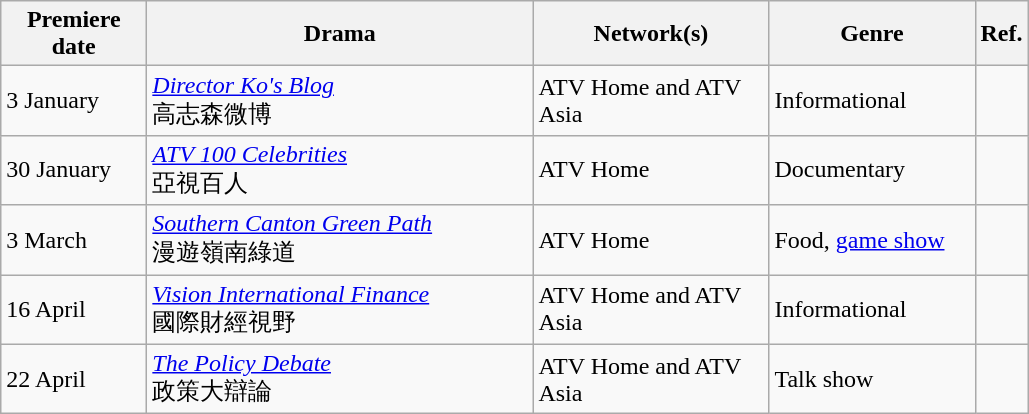<table class="wikitable">
<tr>
<th width=90>Premiere date</th>
<th width=250>Drama</th>
<th width=150>Network(s)</th>
<th width=130>Genre</th>
<th width=10>Ref.</th>
</tr>
<tr>
<td>3 January</td>
<td><em><a href='#'>Director Ko's Blog</a></em><br>高志森微博</td>
<td>ATV Home and ATV Asia</td>
<td>Informational</td>
<td></td>
</tr>
<tr>
<td>30 January</td>
<td><em><a href='#'>ATV 100 Celebrities</a></em><br>亞視百人</td>
<td>ATV Home</td>
<td>Documentary</td>
<td></td>
</tr>
<tr>
<td>3 March</td>
<td><em><a href='#'>Southern Canton Green Path</a></em><br>漫遊嶺南綠道</td>
<td>ATV Home</td>
<td>Food, <a href='#'>game show</a></td>
<td></td>
</tr>
<tr>
<td>16 April</td>
<td><em><a href='#'>Vision International Finance</a></em><br>國際財經視野</td>
<td>ATV Home and ATV Asia</td>
<td>Informational</td>
<td></td>
</tr>
<tr>
<td>22 April</td>
<td><em><a href='#'>The Policy Debate</a></em><br>政策大辯論</td>
<td>ATV Home and ATV Asia</td>
<td>Talk show</td>
<td></td>
</tr>
</table>
